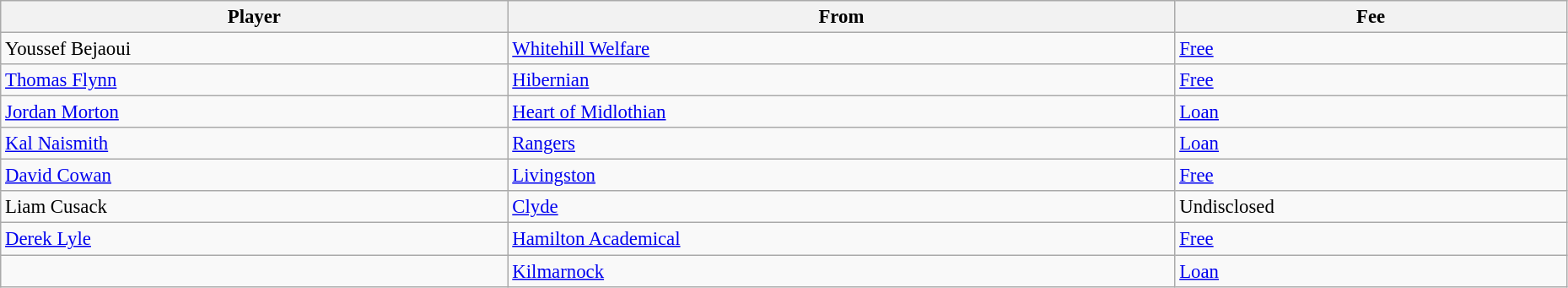<table class="wikitable" style="text-align:center; font-size:95%;width:98%; text-align:left">
<tr>
<th>Player</th>
<th>From</th>
<th>Fee</th>
</tr>
<tr>
<td> Youssef Bejaoui</td>
<td> <a href='#'>Whitehill Welfare</a></td>
<td><a href='#'>Free</a></td>
</tr>
<tr>
<td> <a href='#'>Thomas Flynn</a></td>
<td> <a href='#'>Hibernian</a></td>
<td><a href='#'>Free</a></td>
</tr>
<tr>
<td> <a href='#'>Jordan Morton</a></td>
<td> <a href='#'>Heart of Midlothian</a></td>
<td><a href='#'>Loan</a></td>
</tr>
<tr>
<td> <a href='#'>Kal Naismith</a></td>
<td> <a href='#'>Rangers</a></td>
<td><a href='#'>Loan</a></td>
</tr>
<tr>
<td> <a href='#'>David Cowan</a></td>
<td> <a href='#'>Livingston</a></td>
<td><a href='#'>Free</a></td>
</tr>
<tr>
<td> Liam Cusack</td>
<td> <a href='#'>Clyde</a></td>
<td>Undisclosed</td>
</tr>
<tr>
<td> <a href='#'>Derek Lyle</a></td>
<td> <a href='#'>Hamilton Academical</a></td>
<td><a href='#'>Free</a></td>
</tr>
<tr>
<td> </td>
<td> <a href='#'>Kilmarnock</a></td>
<td><a href='#'>Loan</a></td>
</tr>
</table>
